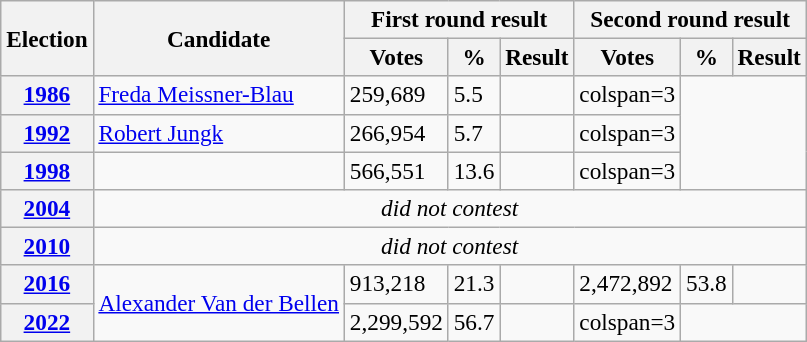<table class="wikitable" style="font-size:97%;">
<tr>
<th rowspan="2">Election</th>
<th rowspan="2">Candidate</th>
<th colspan=3>First round result</th>
<th colspan=3>Second round result</th>
</tr>
<tr>
<th>Votes</th>
<th>%</th>
<th>Result</th>
<th>Votes</th>
<th>%</th>
<th>Result</th>
</tr>
<tr>
<th><a href='#'>1986</a></th>
<td><a href='#'>Freda Meissner-Blau</a></td>
<td>259,689</td>
<td>5.5</td>
<td></td>
<td>colspan=3 </td>
</tr>
<tr>
<th><a href='#'>1992</a></th>
<td><a href='#'>Robert Jungk</a></td>
<td>266,954</td>
<td>5.7</td>
<td></td>
<td>colspan=3 </td>
</tr>
<tr>
<th><a href='#'>1998</a></th>
<td></td>
<td>566,551</td>
<td>13.6</td>
<td></td>
<td>colspan=3 </td>
</tr>
<tr>
<th><a href='#'>2004</a></th>
<td colspan=7 align="center"><em>did not contest</em></td>
</tr>
<tr>
<th><a href='#'>2010</a></th>
<td colspan=7 align="center"><em>did not contest</em></td>
</tr>
<tr>
<th><a href='#'>2016</a></th>
<td rowspan=2><a href='#'>Alexander Van der Bellen</a></td>
<td>913,218</td>
<td>21.3</td>
<td></td>
<td>2,472,892</td>
<td>53.8</td>
<td></td>
</tr>
<tr>
<th><a href='#'>2022</a></th>
<td>2,299,592</td>
<td>56.7</td>
<td></td>
<td>colspan=3 </td>
</tr>
</table>
